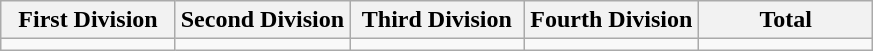<table class="wikitable">
<tr>
<th width="20%">First Division</th>
<th width="20%">Second Division</th>
<th width="20%">Third Division</th>
<th width="20%">Fourth Division</th>
<th width="20%">Total</th>
</tr>
<tr>
<td></td>
<td></td>
<td></td>
<td></td>
<td></td>
</tr>
</table>
